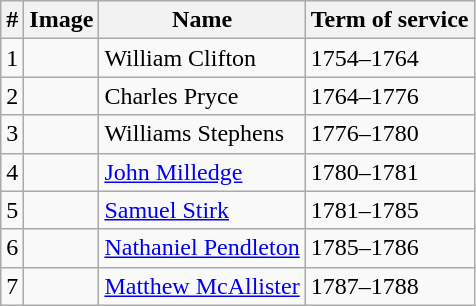<table class="wikitable sortable">
<tr>
<th>#</th>
<th>Image</th>
<th>Name</th>
<th>Term of service</th>
</tr>
<tr>
<td>1</td>
<td></td>
<td>William Clifton</td>
<td>1754–1764</td>
</tr>
<tr>
<td>2</td>
<td></td>
<td>Charles Pryce</td>
<td>1764–1776</td>
</tr>
<tr>
<td>3</td>
<td></td>
<td>Williams Stephens</td>
<td>1776–1780</td>
</tr>
<tr>
<td>4</td>
<td></td>
<td><a href='#'>John Milledge</a></td>
<td>1780–1781</td>
</tr>
<tr>
<td>5</td>
<td></td>
<td><a href='#'>Samuel Stirk</a></td>
<td>1781–1785</td>
</tr>
<tr>
<td>6</td>
<td></td>
<td><a href='#'>Nathaniel Pendleton</a></td>
<td>1785–1786</td>
</tr>
<tr>
<td>7</td>
<td></td>
<td><a href='#'>Matthew McAllister</a></td>
<td>1787–1788</td>
</tr>
</table>
